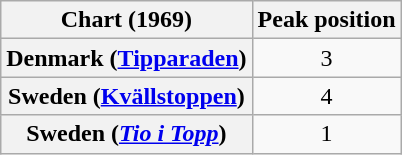<table class="wikitable sortable plainrowheaders" style="text-align:center;">
<tr>
<th scope="col">Chart (1969)</th>
<th scope="col">Peak position</th>
</tr>
<tr>
<th scope="row">Denmark (<a href='#'>Tipparaden</a>)</th>
<td style="text-align:center;">3</td>
</tr>
<tr>
<th scope="row">Sweden (<a href='#'>Kvällstoppen</a>)</th>
<td align="center">4</td>
</tr>
<tr>
<th scope="row">Sweden (<em><a href='#'>Tio i Topp</a></em>)</th>
<td align="center">1</td>
</tr>
</table>
